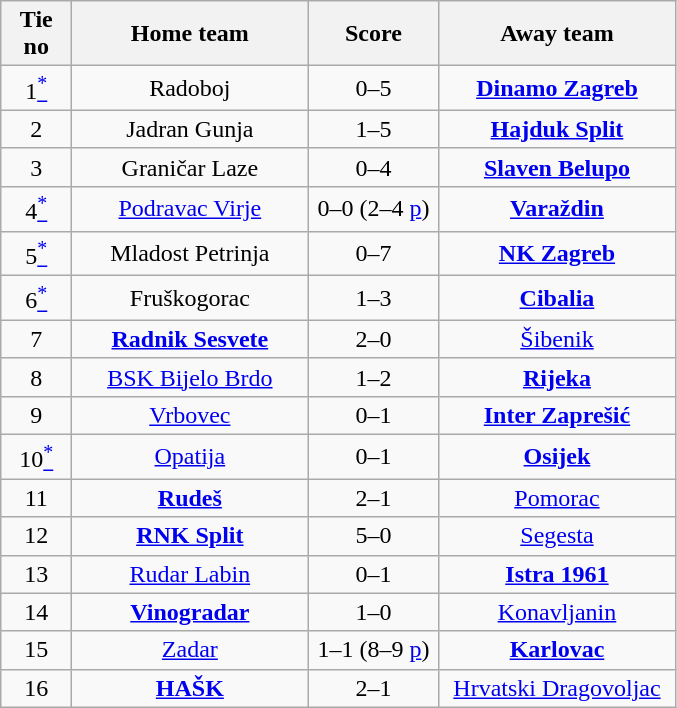<table class="wikitable" style="text-align: center">
<tr>
<th width=40>Tie no</th>
<th width=150>Home team</th>
<th width=80>Score</th>
<th width=150>Away team</th>
</tr>
<tr>
<td>1<a href='#'><sup>*</sup></a></td>
<td>Radoboj</td>
<td>0–5</td>
<td><strong><a href='#'>Dinamo Zagreb</a></strong></td>
</tr>
<tr>
<td>2</td>
<td>Jadran Gunja</td>
<td>1–5</td>
<td><strong><a href='#'>Hajduk Split</a></strong></td>
</tr>
<tr>
<td>3</td>
<td>Graničar Laze</td>
<td>0–4</td>
<td><strong><a href='#'>Slaven Belupo</a></strong></td>
</tr>
<tr>
<td>4<a href='#'><sup>*</sup></a></td>
<td><a href='#'>Podravac Virje</a></td>
<td>0–0 (2–4 <a href='#'>p</a>)</td>
<td><strong><a href='#'>Varaždin</a></strong></td>
</tr>
<tr>
<td>5<a href='#'><sup>*</sup></a></td>
<td>Mladost Petrinja</td>
<td>0–7</td>
<td><strong><a href='#'>NK Zagreb</a></strong></td>
</tr>
<tr>
<td>6<a href='#'><sup>*</sup></a></td>
<td>Fruškogorac</td>
<td>1–3</td>
<td><strong><a href='#'>Cibalia</a></strong></td>
</tr>
<tr>
<td>7</td>
<td><strong><a href='#'>Radnik Sesvete</a></strong></td>
<td>2–0</td>
<td><a href='#'>Šibenik</a></td>
</tr>
<tr>
<td>8</td>
<td><a href='#'>BSK Bijelo Brdo</a></td>
<td>1–2</td>
<td><strong><a href='#'>Rijeka</a></strong></td>
</tr>
<tr>
<td>9</td>
<td><a href='#'>Vrbovec</a></td>
<td>0–1</td>
<td><strong><a href='#'>Inter Zaprešić</a></strong></td>
</tr>
<tr>
<td>10<a href='#'><sup>*</sup></a></td>
<td><a href='#'>Opatija</a></td>
<td>0–1</td>
<td><strong><a href='#'>Osijek</a></strong></td>
</tr>
<tr>
<td>11</td>
<td><strong><a href='#'>Rudeš</a></strong></td>
<td>2–1</td>
<td><a href='#'>Pomorac</a></td>
</tr>
<tr>
<td>12</td>
<td><strong><a href='#'>RNK Split</a></strong></td>
<td>5–0</td>
<td><a href='#'>Segesta</a></td>
</tr>
<tr>
<td>13</td>
<td><a href='#'>Rudar Labin</a></td>
<td>0–1</td>
<td><strong><a href='#'>Istra 1961</a></strong></td>
</tr>
<tr>
<td>14</td>
<td><strong><a href='#'>Vinogradar</a></strong></td>
<td>1–0</td>
<td><a href='#'>Konavljanin</a></td>
</tr>
<tr>
<td>15</td>
<td><a href='#'>Zadar</a></td>
<td>1–1 (8–9 <a href='#'>p</a>)</td>
<td><strong><a href='#'>Karlovac</a></strong></td>
</tr>
<tr>
<td>16</td>
<td><strong><a href='#'>HAŠK</a></strong></td>
<td>2–1</td>
<td><a href='#'>Hrvatski Dragovoljac</a></td>
</tr>
</table>
